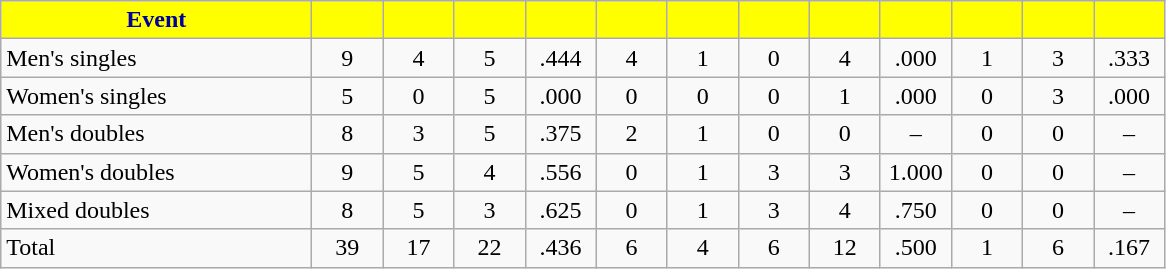<table class="wikitable" style="text-align:center">
<tr>
<th style="background:yellow; color:#00009C" width="200px">Event</th>
<th style="background:yellow; color:#00009C" width="40px"></th>
<th style="background:yellow; color:#00009C" width="40px"></th>
<th style="background:yellow; color:#00009C" width="40px"></th>
<th style="background:yellow; color:#00009C" width="40px"></th>
<th style="background:yellow; color:#00009C" width="40px"></th>
<th style="background:yellow; color:#00009C" width="40px"></th>
<th style="background:yellow; color:#00009C" width="40px"></th>
<th style="background:yellow; color:#00009C" width="40px"></th>
<th style="background:yellow; color:#00009C" width="40px"></th>
<th style="background:yellow; color:#00009C" width="40px"></th>
<th style="background:yellow; color:#00009C" width="40px"></th>
<th style="background:yellow; color:#00009C" width="40px"></th>
</tr>
<tr>
<td style="text-align:left">Men's singles</td>
<td>9</td>
<td>4</td>
<td>5</td>
<td>.444</td>
<td>4</td>
<td>1</td>
<td>0</td>
<td>4</td>
<td>.000</td>
<td>1</td>
<td>3</td>
<td>.333</td>
</tr>
<tr>
<td style="text-align:left">Women's singles</td>
<td>5</td>
<td>0</td>
<td>5</td>
<td>.000</td>
<td>0</td>
<td>0</td>
<td>0</td>
<td>1</td>
<td>.000</td>
<td>0</td>
<td>3</td>
<td>.000</td>
</tr>
<tr>
<td style="text-align:left">Men's doubles</td>
<td>8</td>
<td>3</td>
<td>5</td>
<td>.375</td>
<td>2</td>
<td>1</td>
<td>0</td>
<td>0</td>
<td>–</td>
<td>0</td>
<td>0</td>
<td>–</td>
</tr>
<tr>
<td style="text-align:left">Women's doubles</td>
<td>9</td>
<td>5</td>
<td>4</td>
<td>.556</td>
<td>0</td>
<td>1</td>
<td>3</td>
<td>3</td>
<td>1.000</td>
<td>0</td>
<td>0</td>
<td>–</td>
</tr>
<tr>
<td style="text-align:left">Mixed doubles</td>
<td>8</td>
<td>5</td>
<td>3</td>
<td>.625</td>
<td>0</td>
<td>1</td>
<td>3</td>
<td>4</td>
<td>.750</td>
<td>0</td>
<td>0</td>
<td>–</td>
</tr>
<tr>
<td style="text-align:left">Total</td>
<td>39</td>
<td>17</td>
<td>22</td>
<td>.436</td>
<td>6</td>
<td>4</td>
<td>6</td>
<td>12</td>
<td>.500</td>
<td>1</td>
<td>6</td>
<td>.167</td>
</tr>
</table>
